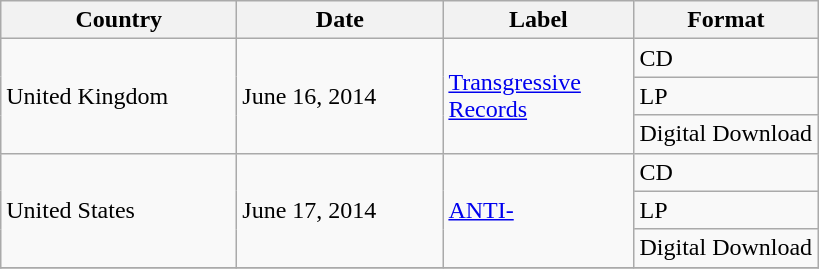<table class="wikitable">
<tr>
<th width="150px">Country</th>
<th width="130px">Date</th>
<th width="120px">Label</th>
<th>Format</th>
</tr>
<tr>
<td rowspan="3">United Kingdom</td>
<td rowspan="3">June 16, 2014</td>
<td rowspan="3"><a href='#'>Transgressive Records</a></td>
<td>CD</td>
</tr>
<tr>
<td>LP</td>
</tr>
<tr>
<td>Digital Download</td>
</tr>
<tr>
<td rowspan="3">United States</td>
<td rowspan="3">June 17, 2014</td>
<td rowspan="3"><a href='#'>ANTI-</a></td>
<td>CD</td>
</tr>
<tr>
<td>LP</td>
</tr>
<tr>
<td>Digital Download</td>
</tr>
<tr>
</tr>
</table>
